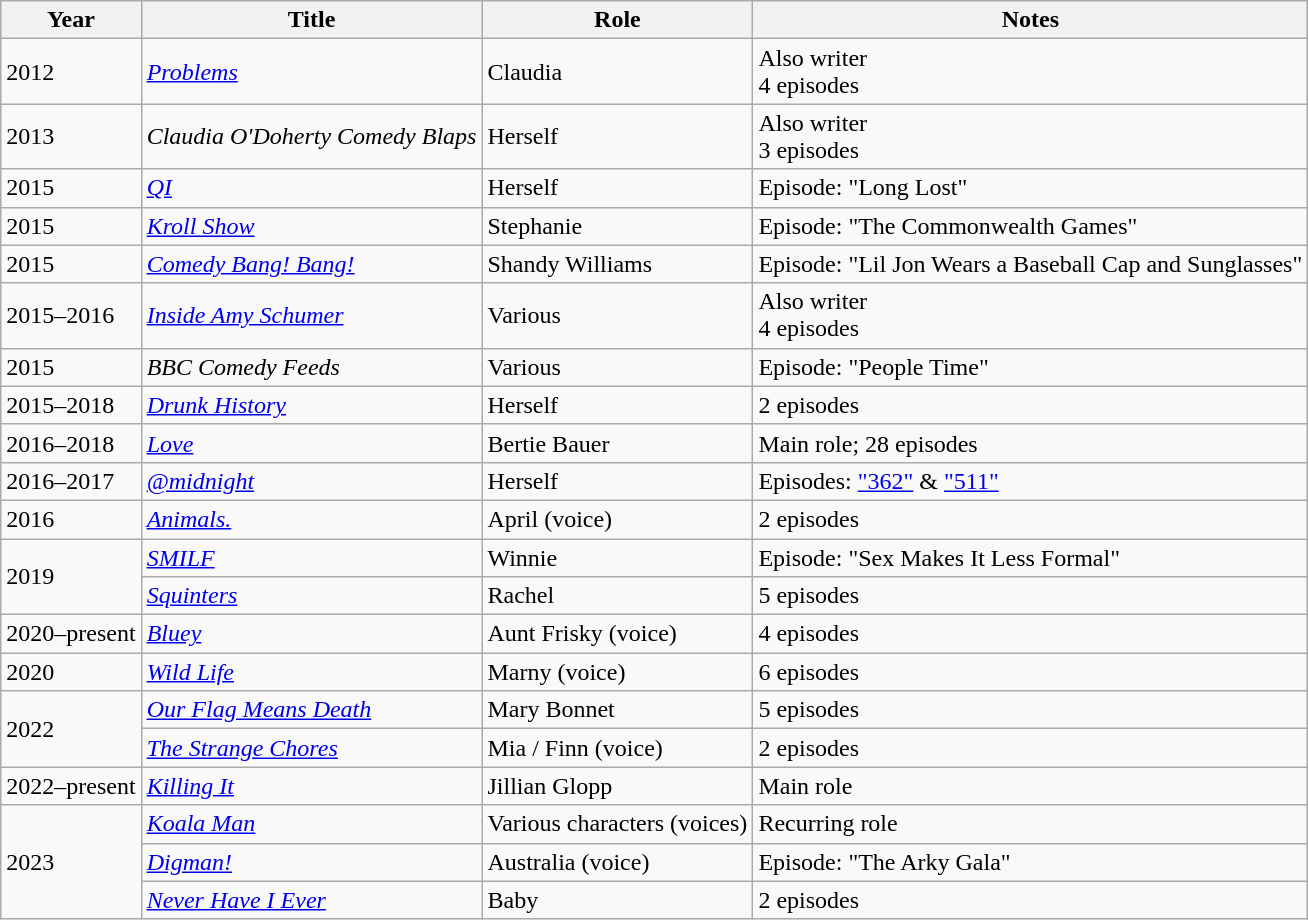<table class = "wikitable sortable">
<tr>
<th>Year</th>
<th>Title</th>
<th>Role</th>
<th>Notes</th>
</tr>
<tr>
<td>2012</td>
<td><em><a href='#'>Problems</a></em></td>
<td>Claudia</td>
<td>Also writer<br>4 episodes</td>
</tr>
<tr>
<td>2013</td>
<td><em>Claudia O'Doherty Comedy Blaps</em></td>
<td>Herself</td>
<td>Also writer<br>3 episodes</td>
</tr>
<tr>
<td>2015</td>
<td><em><a href='#'>QI</a></em></td>
<td>Herself</td>
<td>Episode: "Long Lost"</td>
</tr>
<tr>
<td>2015</td>
<td><em><a href='#'>Kroll Show</a></em></td>
<td>Stephanie</td>
<td>Episode: "The Commonwealth Games"</td>
</tr>
<tr>
<td>2015</td>
<td><em><a href='#'>Comedy Bang! Bang!</a></em></td>
<td>Shandy Williams</td>
<td>Episode: "Lil Jon Wears a Baseball Cap and Sunglasses"</td>
</tr>
<tr>
<td>2015–2016</td>
<td><em><a href='#'>Inside Amy Schumer</a></em></td>
<td>Various</td>
<td>Also writer<br>4 episodes</td>
</tr>
<tr>
<td>2015</td>
<td><em>BBC Comedy Feeds</em></td>
<td>Various</td>
<td>Episode: "People Time"</td>
</tr>
<tr>
<td>2015–2018</td>
<td><em><a href='#'>Drunk History</a></em></td>
<td>Herself</td>
<td>2 episodes</td>
</tr>
<tr>
<td>2016–2018</td>
<td><em><a href='#'>Love</a></em></td>
<td>Bertie Bauer</td>
<td>Main role; 28 episodes</td>
</tr>
<tr>
<td>2016–2017</td>
<td><em><a href='#'>@midnight</a></em></td>
<td>Herself</td>
<td>Episodes: <a href='#'>"362"</a> & <a href='#'>"511"</a></td>
</tr>
<tr>
<td>2016</td>
<td><em><a href='#'>Animals.</a></em></td>
<td>April (voice)</td>
<td>2 episodes</td>
</tr>
<tr>
<td rowspan="2">2019</td>
<td><em><a href='#'>SMILF</a></em></td>
<td>Winnie</td>
<td>Episode: "Sex Makes It Less Formal"</td>
</tr>
<tr>
<td><em><a href='#'>Squinters</a></em></td>
<td>Rachel</td>
<td>5 episodes</td>
</tr>
<tr>
<td>2020–present</td>
<td><em><a href='#'>Bluey</a></em></td>
<td>Aunt Frisky (voice)</td>
<td>4 episodes</td>
</tr>
<tr>
<td>2020</td>
<td><em><a href='#'>Wild Life</a></em></td>
<td>Marny (voice)</td>
<td>6 episodes</td>
</tr>
<tr>
<td rowspan="2">2022</td>
<td><em><a href='#'>Our Flag Means Death</a></em></td>
<td>Mary Bonnet</td>
<td>5 episodes</td>
</tr>
<tr>
<td><em><a href='#'>The Strange Chores</a></em></td>
<td>Mia / Finn (voice)</td>
<td>2 episodes</td>
</tr>
<tr>
<td>2022–present</td>
<td><em><a href='#'>Killing It</a></em></td>
<td>Jillian Glopp</td>
<td>Main role</td>
</tr>
<tr>
<td rowspan="3">2023</td>
<td><em><a href='#'>Koala Man</a></em></td>
<td>Various characters (voices)</td>
<td>Recurring role</td>
</tr>
<tr>
<td><em><a href='#'>Digman!</a></em></td>
<td>Australia (voice)</td>
<td>Episode: "The Arky Gala"</td>
</tr>
<tr>
<td><em><a href='#'>Never Have I Ever</a></em></td>
<td>Baby</td>
<td>2 episodes</td>
</tr>
</table>
